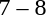<table style="text-align:center">
<tr>
<th width=200></th>
<th width=100></th>
<th width=200></th>
</tr>
<tr>
<td align=right></td>
<td>7 – 8</td>
<td align=left><strong></strong></td>
</tr>
</table>
